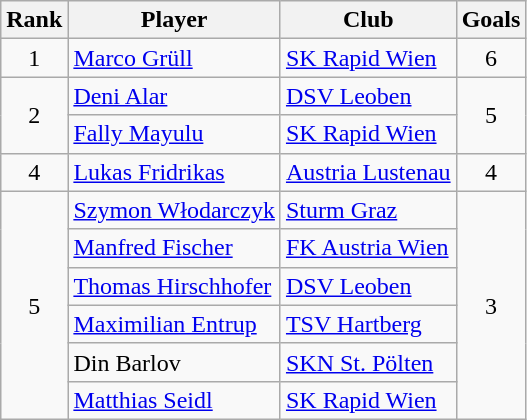<table class="wikitable" style="text-align:center">
<tr>
<th>Rank</th>
<th>Player</th>
<th>Club</th>
<th>Goals</th>
</tr>
<tr>
<td>1</td>
<td align="left"> <a href='#'>Marco Grüll</a></td>
<td align="left"><a href='#'>SK Rapid Wien</a></td>
<td>6</td>
</tr>
<tr>
<td rowspan=2>2</td>
<td align="left"> <a href='#'>Deni Alar</a></td>
<td align="left"><a href='#'>DSV Leoben</a></td>
<td rowspan=2>5</td>
</tr>
<tr>
<td align="left"> <a href='#'>Fally Mayulu</a></td>
<td align="left"><a href='#'>SK Rapid Wien</a></td>
</tr>
<tr>
<td rowspan=1>4</td>
<td align="left"> <a href='#'>Lukas Fridrikas</a></td>
<td align="left"><a href='#'>Austria Lustenau</a></td>
<td rowspan=1>4</td>
</tr>
<tr>
<td rowspan=6>5</td>
<td align="left"> <a href='#'>Szymon Włodarczyk</a></td>
<td align="left"><a href='#'>Sturm Graz</a></td>
<td rowspan=6>3</td>
</tr>
<tr>
<td align="left"> <a href='#'>Manfred Fischer</a></td>
<td align="left"><a href='#'>FK Austria Wien</a></td>
</tr>
<tr>
<td align="left"> <a href='#'>Thomas Hirschhofer</a></td>
<td align="left"><a href='#'>DSV Leoben</a></td>
</tr>
<tr>
<td align="left"> <a href='#'>Maximilian Entrup</a></td>
<td align="left"><a href='#'>TSV Hartberg</a></td>
</tr>
<tr>
<td align="left"> Din Barlov</td>
<td align="left"><a href='#'>SKN St. Pölten</a></td>
</tr>
<tr>
<td align="left"> <a href='#'>Matthias Seidl</a></td>
<td align="left"><a href='#'>SK Rapid Wien</a></td>
</tr>
</table>
